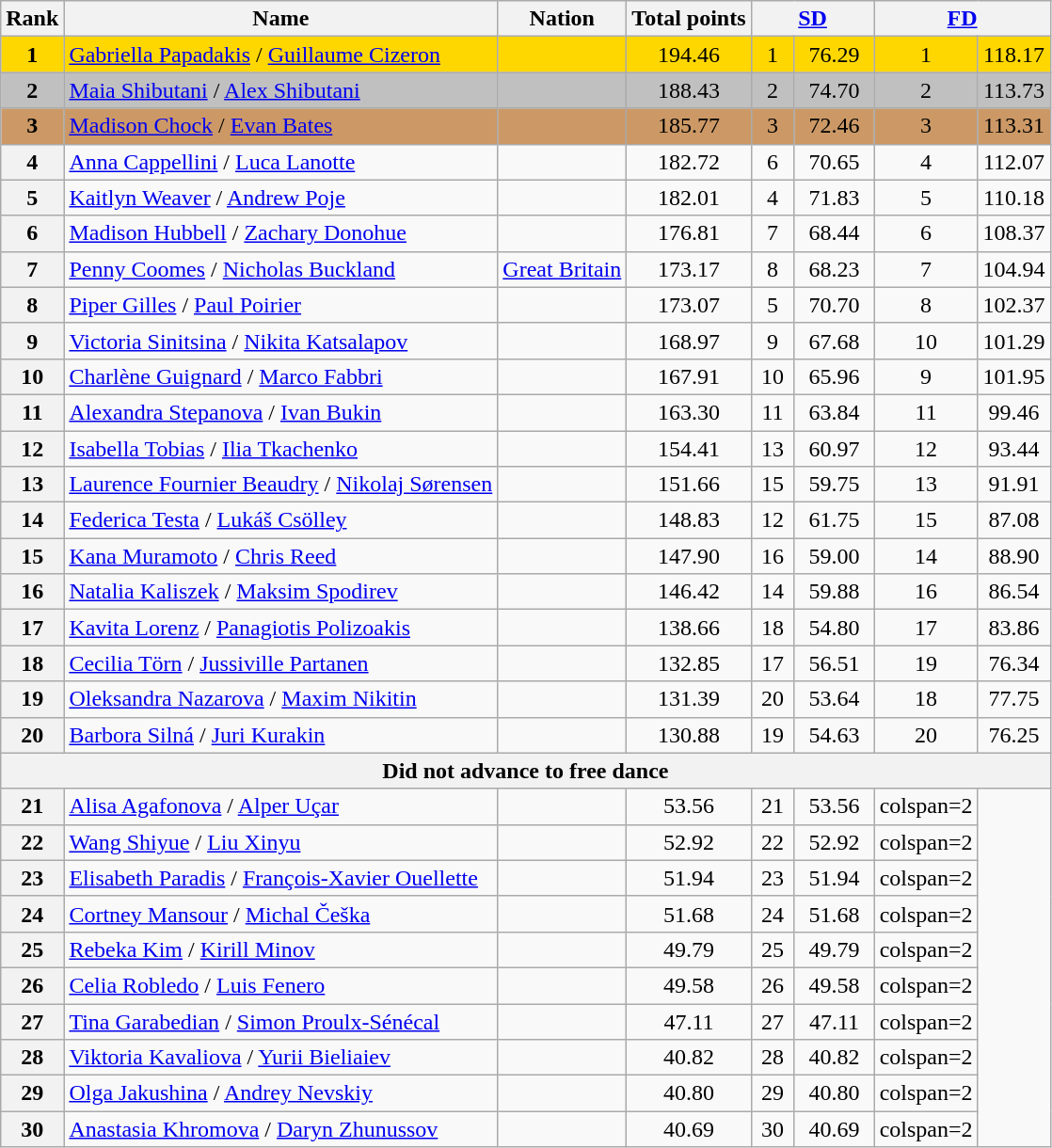<table class="wikitable sortable">
<tr>
<th>Rank</th>
<th>Name</th>
<th>Nation</th>
<th>Total points</th>
<th colspan="2" width="80px"><a href='#'>SD</a></th>
<th colspan="2" width="80px"><a href='#'>FD</a></th>
</tr>
<tr bgcolor="gold">
<td align="center"><strong>1</strong></td>
<td><a href='#'>Gabriella Papadakis</a> / <a href='#'>Guillaume Cizeron</a></td>
<td></td>
<td align="center">194.46</td>
<td align="center">1</td>
<td align="center">76.29</td>
<td align="center">1</td>
<td align="center">118.17</td>
</tr>
<tr bgcolor="silver">
<td align="center"><strong>2</strong></td>
<td><a href='#'>Maia Shibutani</a> / <a href='#'>Alex Shibutani</a></td>
<td></td>
<td align="center">188.43</td>
<td align="center">2</td>
<td align="center">74.70</td>
<td align="center">2</td>
<td align="center">113.73</td>
</tr>
<tr bgcolor="cc9966">
<td align="center"><strong>3</strong></td>
<td><a href='#'>Madison Chock</a> / <a href='#'>Evan Bates</a></td>
<td></td>
<td align="center">185.77</td>
<td align="center">3</td>
<td align="center">72.46</td>
<td align="center">3</td>
<td align="center">113.31</td>
</tr>
<tr>
<th>4</th>
<td><a href='#'>Anna Cappellini</a> / <a href='#'>Luca Lanotte</a></td>
<td></td>
<td align="center">182.72</td>
<td align="center">6</td>
<td align="center">70.65</td>
<td align="center">4</td>
<td align="center">112.07</td>
</tr>
<tr>
<th>5</th>
<td><a href='#'>Kaitlyn Weaver</a> / <a href='#'>Andrew Poje</a></td>
<td></td>
<td align="center">182.01</td>
<td align="center">4</td>
<td align="center">71.83</td>
<td align="center">5</td>
<td align="center">110.18</td>
</tr>
<tr>
<th>6</th>
<td><a href='#'>Madison Hubbell</a> / <a href='#'>Zachary Donohue</a></td>
<td></td>
<td align="center">176.81</td>
<td align="center">7</td>
<td align="center">68.44</td>
<td align="center">6</td>
<td align="center">108.37</td>
</tr>
<tr>
<th>7</th>
<td><a href='#'>Penny Coomes</a> / <a href='#'>Nicholas Buckland</a></td>
<td> <a href='#'>Great Britain</a></td>
<td align="center">173.17</td>
<td align="center">8</td>
<td align="center">68.23</td>
<td align="center">7</td>
<td align="center">104.94</td>
</tr>
<tr>
<th>8</th>
<td><a href='#'>Piper Gilles</a> / <a href='#'>Paul Poirier</a></td>
<td></td>
<td align="center">173.07</td>
<td align="center">5</td>
<td align="center">70.70</td>
<td align="center">8</td>
<td align="center">102.37</td>
</tr>
<tr>
<th>9</th>
<td><a href='#'>Victoria Sinitsina</a> / <a href='#'>Nikita Katsalapov</a></td>
<td></td>
<td align="center">168.97</td>
<td align="center">9</td>
<td align="center">67.68</td>
<td align="center">10</td>
<td align="center">101.29</td>
</tr>
<tr>
<th>10</th>
<td><a href='#'>Charlène Guignard</a> / <a href='#'>Marco Fabbri</a></td>
<td></td>
<td align="center">167.91</td>
<td align="center">10</td>
<td align="center">65.96</td>
<td align="center">9</td>
<td align="center">101.95</td>
</tr>
<tr>
<th>11</th>
<td><a href='#'>Alexandra Stepanova</a> / <a href='#'>Ivan Bukin</a></td>
<td></td>
<td align="center">163.30</td>
<td align="center">11</td>
<td align="center">63.84</td>
<td align="center">11</td>
<td align="center">99.46</td>
</tr>
<tr>
<th>12</th>
<td><a href='#'>Isabella Tobias</a> / <a href='#'>Ilia Tkachenko</a></td>
<td></td>
<td align="center">154.41</td>
<td align="center">13</td>
<td align="center">60.97</td>
<td align="center">12</td>
<td align="center">93.44</td>
</tr>
<tr>
<th>13</th>
<td><a href='#'>Laurence Fournier Beaudry</a> / <a href='#'>Nikolaj Sørensen</a></td>
<td></td>
<td align="center">151.66</td>
<td align="center">15</td>
<td align="center">59.75</td>
<td align="center">13</td>
<td align="center">91.91</td>
</tr>
<tr>
<th>14</th>
<td><a href='#'>Federica Testa</a> / <a href='#'>Lukáš Csölley</a></td>
<td></td>
<td align="center">148.83</td>
<td align="center">12</td>
<td align="center">61.75</td>
<td align="center">15</td>
<td align="center">87.08</td>
</tr>
<tr>
<th>15</th>
<td><a href='#'>Kana Muramoto</a> / <a href='#'>Chris Reed</a></td>
<td></td>
<td align="center">147.90</td>
<td align="center">16</td>
<td align="center">59.00</td>
<td align="center">14</td>
<td align="center">88.90</td>
</tr>
<tr>
<th>16</th>
<td><a href='#'>Natalia Kaliszek</a> / <a href='#'>Maksim Spodirev</a></td>
<td></td>
<td align="center">146.42</td>
<td align="center">14</td>
<td align="center">59.88</td>
<td align="center">16</td>
<td align="center">86.54</td>
</tr>
<tr>
<th>17</th>
<td><a href='#'>Kavita Lorenz</a> / <a href='#'>Panagiotis Polizoakis</a></td>
<td></td>
<td align="center">138.66</td>
<td align="center">18</td>
<td align="center">54.80</td>
<td align="center">17</td>
<td align="center">83.86</td>
</tr>
<tr>
<th>18</th>
<td><a href='#'>Cecilia Törn</a> / <a href='#'>Jussiville Partanen</a></td>
<td></td>
<td align="center">132.85</td>
<td align="center">17</td>
<td align="center">56.51</td>
<td align="center">19</td>
<td align="center">76.34</td>
</tr>
<tr>
<th>19</th>
<td><a href='#'>Oleksandra Nazarova</a> / <a href='#'>Maxim Nikitin</a></td>
<td></td>
<td align="center">131.39</td>
<td align="center">20</td>
<td align="center">53.64</td>
<td align="center">18</td>
<td align="center">77.75</td>
</tr>
<tr>
<th>20</th>
<td><a href='#'>Barbora Silná</a> / <a href='#'>Juri Kurakin</a></td>
<td></td>
<td align="center">130.88</td>
<td align="center">19</td>
<td align="center">54.63</td>
<td align="center">20</td>
<td align="center">76.25</td>
</tr>
<tr>
<th colspan=10>Did not advance to free dance</th>
</tr>
<tr>
<th>21</th>
<td><a href='#'>Alisa Agafonova</a> / <a href='#'>Alper Uçar</a></td>
<td></td>
<td align="center">53.56</td>
<td align="center">21</td>
<td align="center">53.56</td>
<td>colspan=2 </td>
</tr>
<tr>
<th>22</th>
<td><a href='#'>Wang Shiyue</a> / <a href='#'>Liu Xinyu</a></td>
<td></td>
<td align="center">52.92</td>
<td align="center">22</td>
<td align="center">52.92</td>
<td>colspan=2 </td>
</tr>
<tr>
<th>23</th>
<td><a href='#'>Elisabeth Paradis</a> / <a href='#'>François-Xavier Ouellette</a></td>
<td></td>
<td align="center">51.94</td>
<td align="center">23</td>
<td align="center">51.94</td>
<td>colspan=2 </td>
</tr>
<tr>
<th>24</th>
<td><a href='#'>Cortney Mansour</a> / <a href='#'>Michal Češka</a></td>
<td></td>
<td align="center">51.68</td>
<td align="center">24</td>
<td align="center">51.68</td>
<td>colspan=2 </td>
</tr>
<tr>
<th>25</th>
<td><a href='#'>Rebeka Kim</a> / <a href='#'>Kirill Minov</a></td>
<td></td>
<td align="center">49.79</td>
<td align="center">25</td>
<td align="center">49.79</td>
<td>colspan=2 </td>
</tr>
<tr>
<th>26</th>
<td><a href='#'>Celia Robledo</a> / <a href='#'>Luis Fenero</a></td>
<td></td>
<td align="center">49.58</td>
<td align="center">26</td>
<td align="center">49.58</td>
<td>colspan=2 </td>
</tr>
<tr>
<th>27</th>
<td><a href='#'>Tina Garabedian</a> / <a href='#'>Simon Proulx-Sénécal</a></td>
<td></td>
<td align="center">47.11</td>
<td align="center">27</td>
<td align="center">47.11</td>
<td>colspan=2 </td>
</tr>
<tr>
<th>28</th>
<td><a href='#'>Viktoria Kavaliova</a> / <a href='#'>Yurii Bieliaiev</a></td>
<td></td>
<td align="center">40.82</td>
<td align="center">28</td>
<td align="center">40.82</td>
<td>colspan=2 </td>
</tr>
<tr>
<th>29</th>
<td><a href='#'>Olga Jakushina</a> / <a href='#'>Andrey Nevskiy</a></td>
<td></td>
<td align="center">40.80</td>
<td align="center">29</td>
<td align="center">40.80</td>
<td>colspan=2 </td>
</tr>
<tr>
<th>30</th>
<td><a href='#'>Anastasia Khromova</a> / <a href='#'>Daryn Zhunussov</a></td>
<td></td>
<td align="center">40.69</td>
<td align="center">30</td>
<td align="center">40.69</td>
<td>colspan=2 </td>
</tr>
</table>
